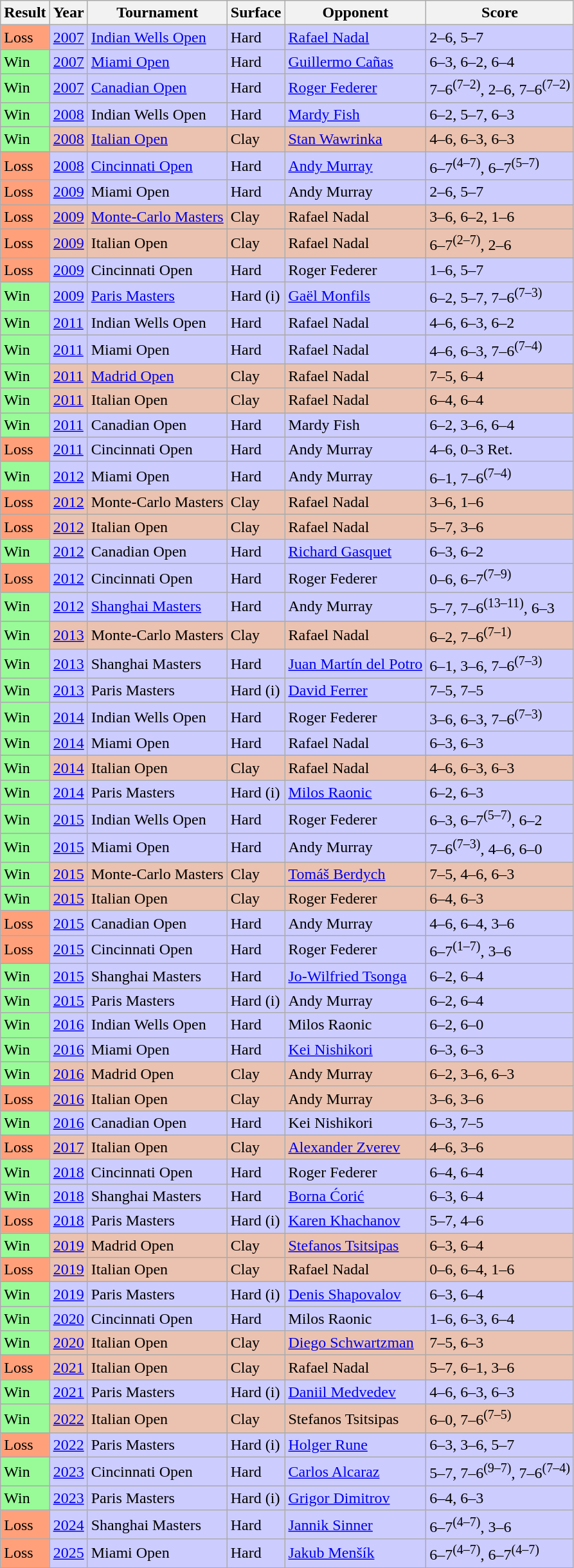<table class="sortable wikitable nowrap">
<tr>
<th>Result</th>
<th>Year</th>
<th>Tournament</th>
<th>Surface</th>
<th>Opponent</th>
<th class=unsortable>Score</th>
</tr>
<tr bgcolor=CCCCFF>
<td bgcolor=FFA07A>Loss</td>
<td><a href='#'>2007</a></td>
<td><a href='#'>Indian Wells Open</a></td>
<td>Hard</td>
<td> <a href='#'>Rafael Nadal</a></td>
<td>2–6, 5–7</td>
</tr>
<tr bgcolor=CCCCFF>
<td bgcolor=98FB98>Win</td>
<td><a href='#'>2007</a></td>
<td><a href='#'>Miami Open</a></td>
<td>Hard</td>
<td> <a href='#'>Guillermo Cañas</a></td>
<td>6–3, 6–2, 6–4</td>
</tr>
<tr bgcolor=CCCCFF>
<td bgcolor=98FB98>Win</td>
<td><a href='#'>2007</a></td>
<td><a href='#'>Canadian Open</a></td>
<td>Hard</td>
<td> <a href='#'>Roger Federer</a></td>
<td>7–6<sup>(7–2)</sup>, 2–6, 7–6<sup>(7–2)</sup></td>
</tr>
<tr bgcolor=CCCCFF>
<td bgcolor=98FB98>Win</td>
<td><a href='#'>2008</a></td>
<td>Indian Wells Open</td>
<td>Hard</td>
<td> <a href='#'>Mardy Fish</a></td>
<td>6–2, 5–7, 6–3</td>
</tr>
<tr bgcolor=EBC2AF>
<td bgcolor=98FB98>Win</td>
<td><a href='#'>2008</a></td>
<td><a href='#'>Italian Open</a></td>
<td>Clay</td>
<td> <a href='#'>Stan Wawrinka</a></td>
<td>4–6, 6–3, 6–3</td>
</tr>
<tr bgcolor=CCCCFF>
<td bgcolor=FFA07A>Loss</td>
<td><a href='#'>2008</a></td>
<td><a href='#'>Cincinnati Open</a></td>
<td>Hard</td>
<td> <a href='#'>Andy Murray</a></td>
<td>6–7<sup>(4–7)</sup>, 6–7<sup>(5–7)</sup></td>
</tr>
<tr bgcolor=CCCCFF>
<td bgcolor=FFA07A>Loss</td>
<td><a href='#'>2009</a></td>
<td>Miami Open</td>
<td>Hard</td>
<td> Andy Murray</td>
<td>2–6, 5–7</td>
</tr>
<tr bgcolor=EBC2AF>
<td bgcolor=FFA07A>Loss</td>
<td><a href='#'>2009</a></td>
<td><a href='#'>Monte-Carlo Masters</a></td>
<td>Clay</td>
<td> Rafael Nadal</td>
<td>3–6, 6–2, 1–6</td>
</tr>
<tr bgcolor=EBC2AF>
<td bgcolor=FFA07A>Loss</td>
<td><a href='#'>2009</a></td>
<td>Italian Open</td>
<td>Clay</td>
<td> Rafael Nadal</td>
<td>6–7<sup>(2–7)</sup>, 2–6</td>
</tr>
<tr bgcolor=CCCCFF>
<td bgcolor=FFA07A>Loss</td>
<td><a href='#'>2009</a></td>
<td>Cincinnati Open</td>
<td>Hard</td>
<td> Roger Federer</td>
<td>1–6, 5–7</td>
</tr>
<tr bgcolor=CCCCFF>
<td bgcolor=98FB98>Win</td>
<td><a href='#'>2009</a></td>
<td><a href='#'>Paris Masters</a></td>
<td>Hard (i)</td>
<td> <a href='#'>Gaël Monfils</a></td>
<td>6–2, 5–7, 7–6<sup>(7–3)</sup></td>
</tr>
<tr bgcolor=CCCCFF>
<td bgcolor=98FB98>Win</td>
<td><a href='#'>2011</a></td>
<td>Indian Wells Open </td>
<td>Hard</td>
<td> Rafael Nadal</td>
<td>4–6, 6–3, 6–2</td>
</tr>
<tr bgcolor=CCCCFF>
<td bgcolor=98FB98>Win</td>
<td><a href='#'>2011</a></td>
<td>Miami Open </td>
<td>Hard</td>
<td> Rafael Nadal</td>
<td>4–6, 6–3, 7–6<sup>(7–4)</sup></td>
</tr>
<tr bgcolor=EBC2AF>
<td bgcolor=98FB98>Win</td>
<td><a href='#'>2011</a></td>
<td><a href='#'>Madrid Open</a></td>
<td>Clay</td>
<td> Rafael Nadal</td>
<td>7–5, 6–4</td>
</tr>
<tr bgcolor=EBC2AF>
<td bgcolor=98FB98>Win</td>
<td><a href='#'>2011</a></td>
<td>Italian Open </td>
<td>Clay</td>
<td> Rafael Nadal</td>
<td>6–4, 6–4</td>
</tr>
<tr bgcolor=CCCCFF>
<td bgcolor=98FB98>Win</td>
<td><a href='#'>2011</a></td>
<td>Canadian Open </td>
<td>Hard</td>
<td> Mardy Fish</td>
<td>6–2, 3–6, 6–4</td>
</tr>
<tr bgcolor=CCCCFF>
<td bgcolor=FFA07A>Loss</td>
<td><a href='#'>2011</a></td>
<td>Cincinnati Open</td>
<td>Hard</td>
<td> Andy Murray</td>
<td>4–6, 0–3 Ret.</td>
</tr>
<tr bgcolor=CCCCFF>
<td bgcolor=98FB98>Win</td>
<td><a href='#'>2012</a></td>
<td>Miami Open </td>
<td>Hard</td>
<td> Andy Murray</td>
<td>6–1, 7–6<sup>(7–4)</sup></td>
</tr>
<tr bgcolor=EBC2AF>
<td bgcolor=FFA07A>Loss</td>
<td><a href='#'>2012</a></td>
<td>Monte-Carlo Masters</td>
<td>Clay</td>
<td> Rafael Nadal</td>
<td>3–6, 1–6</td>
</tr>
<tr bgcolor=EBC2AF>
<td bgcolor=FFA07A>Loss</td>
<td><a href='#'>2012</a></td>
<td>Italian Open</td>
<td>Clay</td>
<td> Rafael Nadal</td>
<td>5–7, 3–6</td>
</tr>
<tr bgcolor=CCCCFF>
<td bgcolor=98FB98>Win</td>
<td><a href='#'>2012</a></td>
<td>Canadian Open </td>
<td>Hard</td>
<td> <a href='#'>Richard Gasquet</a></td>
<td>6–3, 6–2</td>
</tr>
<tr bgcolor=CCCCFF>
<td bgcolor=FFA07A>Loss</td>
<td><a href='#'>2012</a></td>
<td>Cincinnati Open</td>
<td>Hard</td>
<td> Roger Federer</td>
<td>0–6, 6–7<sup>(7–9)</sup></td>
</tr>
<tr bgcolor=CCCCFF>
<td bgcolor=98FB98>Win</td>
<td><a href='#'>2012</a></td>
<td><a href='#'>Shanghai Masters</a></td>
<td>Hard</td>
<td> Andy Murray</td>
<td>5–7, 7–6<sup>(13–11)</sup>, 6–3</td>
</tr>
<tr bgcolor=EBC2AF>
<td bgcolor=98FB98>Win</td>
<td><a href='#'>2013</a></td>
<td>Monte-Carlo Masters</td>
<td>Clay</td>
<td> Rafael Nadal</td>
<td>6–2, 7–6<sup>(7–1)</sup></td>
</tr>
<tr bgcolor=CCCCFF>
<td bgcolor=98FB98>Win</td>
<td><a href='#'>2013</a></td>
<td Shanghai Masters (tennis)>Shanghai Masters </td>
<td>Hard</td>
<td> <a href='#'>Juan Martín del Potro</a></td>
<td>6–1, 3–6, 7–6<sup>(7–3)</sup></td>
</tr>
<tr bgcolor=CCCCFF>
<td bgcolor=98FB98>Win</td>
<td><a href='#'>2013</a></td>
<td>Paris Masters </td>
<td>Hard (i)</td>
<td> <a href='#'>David Ferrer</a></td>
<td>7–5, 7–5</td>
</tr>
<tr bgcolor=CCCCFF>
<td bgcolor=98FB98>Win</td>
<td><a href='#'>2014</a></td>
<td>Indian Wells Open </td>
<td>Hard</td>
<td> Roger Federer</td>
<td>3–6, 6–3, 7–6<sup>(7–3)</sup></td>
</tr>
<tr bgcolor=CCCCFF>
<td bgcolor=98FB98>Win</td>
<td><a href='#'>2014</a></td>
<td>Miami Open </td>
<td>Hard</td>
<td> Rafael Nadal</td>
<td>6–3, 6–3</td>
</tr>
<tr bgcolor=EBC2AF>
<td bgcolor=98FB98>Win</td>
<td><a href='#'>2014</a></td>
<td>Italian Open </td>
<td>Clay</td>
<td> Rafael Nadal</td>
<td>4–6, 6–3, 6–3</td>
</tr>
<tr bgcolor=CCCCFF>
<td bgcolor=98FB98>Win</td>
<td><a href='#'>2014</a></td>
<td>Paris Masters </td>
<td>Hard (i)</td>
<td> <a href='#'>Milos Raonic</a></td>
<td>6–2, 6–3</td>
</tr>
<tr bgcolor=CCCCFF>
<td bgcolor=98FB98>Win</td>
<td><a href='#'>2015</a></td>
<td>Indian Wells Open </td>
<td>Hard</td>
<td> Roger Federer</td>
<td>6–3, 6–7<sup>(5–7)</sup>, 6–2</td>
</tr>
<tr bgcolor=CCCCFF>
<td bgcolor=98FB98>Win</td>
<td><a href='#'>2015</a></td>
<td>Miami Open </td>
<td>Hard</td>
<td> Andy Murray</td>
<td>7–6<sup>(7–3)</sup>, 4–6, 6–0</td>
</tr>
<tr bgcolor=EBC2AF>
<td bgcolor=98FB98>Win</td>
<td><a href='#'>2015</a></td>
<td>Monte-Carlo Masters </td>
<td>Clay</td>
<td> <a href='#'>Tomáš Berdych</a></td>
<td>7–5, 4–6, 6–3</td>
</tr>
<tr bgcolor=EBC2AF>
<td bgcolor=98FB98>Win</td>
<td><a href='#'>2015</a></td>
<td>Italian Open </td>
<td>Clay</td>
<td> Roger Federer</td>
<td>6–4, 6–3</td>
</tr>
<tr bgcolor=CCCCFF>
<td bgcolor=FFA07A>Loss</td>
<td><a href='#'>2015</a></td>
<td>Canadian Open</td>
<td>Hard</td>
<td> Andy Murray</td>
<td>4–6, 6–4, 3–6</td>
</tr>
<tr bgcolor=CCCCFF>
<td bgcolor=FFA07A>Loss</td>
<td><a href='#'>2015</a></td>
<td>Cincinnati Open</td>
<td>Hard</td>
<td> Roger Federer</td>
<td>6–7<sup>(1–7)</sup>, 3–6</td>
</tr>
<tr bgcolor=CCCCFF>
<td bgcolor=98FB98>Win</td>
<td><a href='#'>2015</a></td>
<td Shanghai Masters (tennis)>Shanghai Masters </td>
<td>Hard</td>
<td> <a href='#'>Jo-Wilfried Tsonga</a></td>
<td>6–2, 6–4</td>
</tr>
<tr bgcolor=CCCCFF>
<td bgcolor=98FB98>Win</td>
<td><a href='#'>2015</a></td>
<td>Paris Masters </td>
<td>Hard (i)</td>
<td> Andy Murray</td>
<td>6–2, 6–4</td>
</tr>
<tr bgcolor=CCCCFF>
<td bgcolor=98FB98>Win</td>
<td><a href='#'>2016</a></td>
<td>Indian Wells Open </td>
<td>Hard</td>
<td> Milos Raonic</td>
<td>6–2, 6–0</td>
</tr>
<tr bgcolor=CCCCFF>
<td bgcolor=98FB98>Win</td>
<td><a href='#'>2016</a></td>
<td>Miami Open </td>
<td>Hard</td>
<td> <a href='#'>Kei Nishikori</a></td>
<td>6–3, 6–3</td>
</tr>
<tr bgcolor=EBC2AF>
<td bgcolor=98FB98>Win</td>
<td><a href='#'>2016</a></td>
<td>Madrid Open </td>
<td>Clay</td>
<td> Andy Murray</td>
<td>6–2, 3–6, 6–3</td>
</tr>
<tr bgcolor=EBC2AF>
<td bgcolor=FFA07A>Loss</td>
<td><a href='#'>2016</a></td>
<td>Italian Open</td>
<td>Clay</td>
<td> Andy Murray</td>
<td>3–6, 3–6</td>
</tr>
<tr bgcolor=CCCCFF>
<td bgcolor=98FB98>Win</td>
<td><a href='#'>2016</a></td>
<td>Canadian Open </td>
<td>Hard</td>
<td> Kei Nishikori</td>
<td>6–3, 7–5</td>
</tr>
<tr bgcolor=EBC2AF>
<td bgcolor=FFA07A>Loss</td>
<td><a href='#'>2017</a></td>
<td>Italian Open</td>
<td>Clay</td>
<td> <a href='#'>Alexander Zverev</a></td>
<td>4–6, 3–6</td>
</tr>
<tr bgcolor=CCCCFF>
<td bgcolor=98FB98>Win</td>
<td><a href='#'>2018</a></td>
<td>Cincinnati Open</td>
<td>Hard</td>
<td> Roger Federer</td>
<td>6–4, 6–4</td>
</tr>
<tr bgcolor=CCCCFF>
<td bgcolor=98FB98>Win</td>
<td><a href='#'>2018</a></td>
<td>Shanghai Masters </td>
<td>Hard</td>
<td> <a href='#'>Borna Ćorić</a></td>
<td>6–3, 6–4</td>
</tr>
<tr bgcolor=CCCCFF>
<td bgcolor=FFA07A>Loss</td>
<td><a href='#'>2018</a></td>
<td>Paris Masters</td>
<td>Hard (i)</td>
<td> <a href='#'>Karen Khachanov</a></td>
<td>5–7, 4–6</td>
</tr>
<tr bgcolor=EBC2AF>
<td bgcolor=98FB98>Win</td>
<td><a href='#'>2019</a></td>
<td>Madrid Open </td>
<td>Clay</td>
<td> <a href='#'>Stefanos Tsitsipas</a></td>
<td>6–3, 6–4</td>
</tr>
<tr bgcolor=ebc2af>
<td bgcolor=FFA07A>Loss</td>
<td><a href='#'>2019</a></td>
<td>Italian Open</td>
<td>Clay</td>
<td> Rafael Nadal</td>
<td>0–6, 6–4, 1–6</td>
</tr>
<tr bgcolor=CCCCFF>
<td bgcolor=98FB98>Win</td>
<td><a href='#'>2019</a></td>
<td>Paris Masters </td>
<td>Hard (i)</td>
<td> <a href='#'>Denis Shapovalov</a></td>
<td>6–3, 6–4</td>
</tr>
<tr bgcolor=CCCCFF>
<td bgcolor=98FB98>Win</td>
<td><a href='#'>2020</a></td>
<td>Cincinnati Open </td>
<td>Hard</td>
<td> Milos Raonic</td>
<td>1–6, 6–3, 6–4</td>
</tr>
<tr bgcolor=ebc2af>
<td bgcolor=98FB98>Win</td>
<td><a href='#'>2020</a></td>
<td>Italian Open </td>
<td>Clay</td>
<td> <a href='#'>Diego Schwartzman</a></td>
<td>7–5, 6–3</td>
</tr>
<tr bgcolor=ebc2af>
<td bgcolor=FFA07A>Loss</td>
<td><a href='#'>2021</a></td>
<td>Italian Open</td>
<td>Clay</td>
<td> Rafael Nadal</td>
<td>5–7, 6–1, 3–6</td>
</tr>
<tr bgcolor=CCCCFF>
<td bgcolor=98FB98>Win</td>
<td><a href='#'>2021</a></td>
<td>Paris Masters </td>
<td>Hard (i)</td>
<td> <a href='#'>Daniil Medvedev</a></td>
<td>4–6, 6–3, 6–3</td>
</tr>
<tr bgcolor=ebc2af>
<td bgcolor=98FB98>Win</td>
<td><a href='#'>2022</a></td>
<td>Italian Open </td>
<td>Clay</td>
<td> Stefanos Tsitsipas</td>
<td>6–0, 7–6<sup>(7–5)</sup></td>
</tr>
<tr bgcolor=CCCCFF>
<td bgcolor=FFA07A>Loss</td>
<td><a href='#'>2022</a></td>
<td>Paris Masters</td>
<td>Hard (i)</td>
<td> <a href='#'>Holger Rune</a></td>
<td>6–3, 3–6, 5–7</td>
</tr>
<tr bgcolor=CCCCFF>
<td bgcolor=98fb98>Win</td>
<td><a href='#'>2023</a></td>
<td>Cincinnati Open </td>
<td>Hard</td>
<td> <a href='#'>Carlos Alcaraz</a></td>
<td>5–7, 7–6<sup>(9–7)</sup>, 7–6<sup>(7–4)</sup></td>
</tr>
<tr bgcolor=CCCCFF>
<td bgcolor=98fb98>Win</td>
<td><a href='#'>2023</a></td>
<td>Paris Masters </td>
<td>Hard (i)</td>
<td> <a href='#'>Grigor Dimitrov</a></td>
<td>6–4, 6–3</td>
</tr>
<tr bgcolor=CCCCFF>
<td bgcolor=ffa07a>Loss</td>
<td><a href='#'>2024</a></td>
<td>Shanghai Masters</td>
<td>Hard</td>
<td> <a href='#'>Jannik Sinner</a></td>
<td>6–7<sup>(4–7)</sup>, 3–6</td>
</tr>
<tr bgcolor=CCCCFF>
<td bgcolor=ffa07a>Loss</td>
<td><a href='#'>2025</a></td>
<td>Miami Open</td>
<td>Hard</td>
<td> <a href='#'>Jakub Menšík</a></td>
<td>6–7<sup>(4–7)</sup>, 6–7<sup>(4–7)</sup></td>
</tr>
</table>
